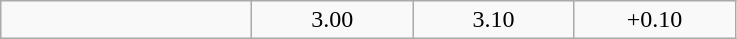<table class="wikitable">
<tr align=center>
<td align=left width=160px></td>
<td width=100px>3.00</td>
<td width=100px>3.10</td>
<td width=100px>+0.10</td>
</tr>
</table>
